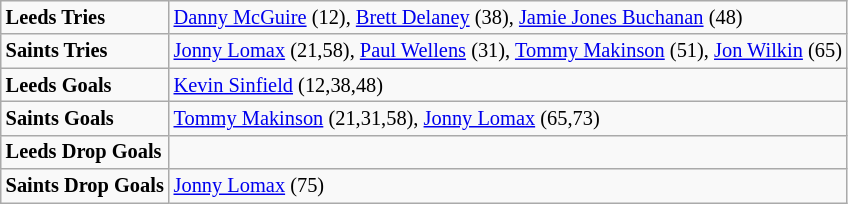<table class="wikitable" style="font-size:85%;">
<tr>
<td><strong>Leeds Tries</strong></td>
<td><a href='#'>Danny McGuire</a> (12), <a href='#'>Brett Delaney</a> (38), <a href='#'>Jamie Jones Buchanan</a> (48)</td>
</tr>
<tr>
<td><strong>Saints Tries</strong></td>
<td><a href='#'>Jonny Lomax</a> (21,58), <a href='#'>Paul Wellens</a> (31), <a href='#'>Tommy Makinson</a> (51), <a href='#'>Jon Wilkin</a> (65)</td>
</tr>
<tr>
<td><strong>Leeds Goals</strong></td>
<td><a href='#'>Kevin Sinfield</a> (12,38,48)</td>
</tr>
<tr>
<td><strong>Saints Goals</strong></td>
<td><a href='#'>Tommy Makinson</a> (21,31,58), <a href='#'>Jonny Lomax</a> (65,73)</td>
</tr>
<tr>
<td><strong>Leeds Drop Goals</strong></td>
<td></td>
</tr>
<tr>
<td><strong>Saints Drop Goals</strong></td>
<td><a href='#'>Jonny Lomax</a> (75)</td>
</tr>
</table>
